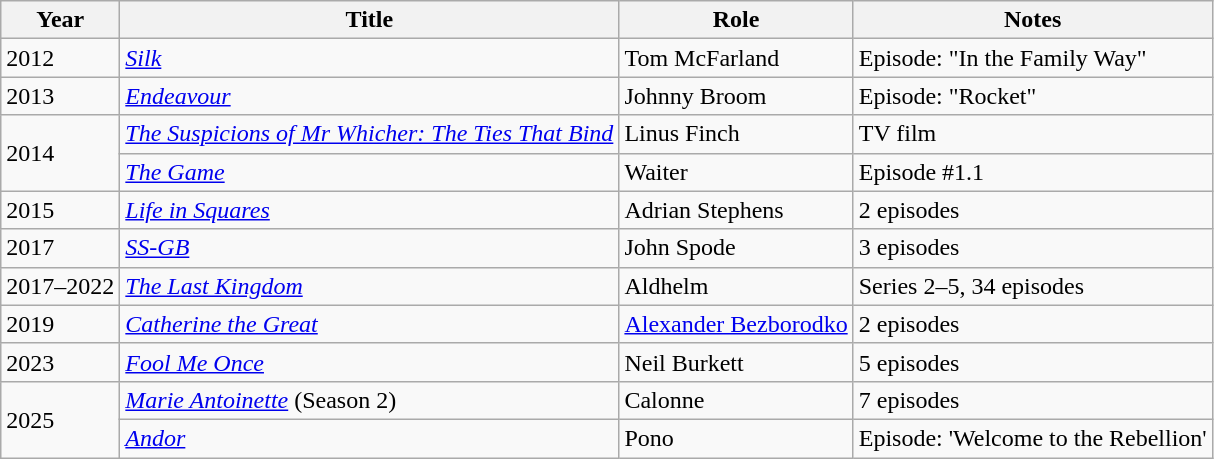<table class="wikitable sortable">
<tr>
<th>Year</th>
<th>Title</th>
<th>Role</th>
<th class="unsortable">Notes</th>
</tr>
<tr>
<td>2012</td>
<td><em><a href='#'>Silk</a></em></td>
<td>Tom McFarland</td>
<td>Episode: "In the Family Way"</td>
</tr>
<tr>
<td>2013</td>
<td><em><a href='#'>Endeavour</a></em></td>
<td>Johnny Broom</td>
<td>Episode: "Rocket"</td>
</tr>
<tr>
<td rowspan="2">2014</td>
<td><em><a href='#'>The Suspicions of Mr Whicher: The Ties That Bind</a></em></td>
<td>Linus Finch</td>
<td>TV film</td>
</tr>
<tr>
<td><em><a href='#'>The Game</a></em></td>
<td>Waiter</td>
<td>Episode #1.1</td>
</tr>
<tr>
<td>2015</td>
<td><em><a href='#'>Life in Squares</a></em></td>
<td>Adrian Stephens</td>
<td>2 episodes</td>
</tr>
<tr>
<td>2017</td>
<td><em><a href='#'>SS-GB</a></em></td>
<td>John Spode</td>
<td>3 episodes</td>
</tr>
<tr>
<td>2017–2022</td>
<td><em><a href='#'>The Last Kingdom</a></em></td>
<td>Aldhelm</td>
<td>Series 2–5, 34 episodes</td>
</tr>
<tr>
<td>2019</td>
<td><em><a href='#'>Catherine the Great</a></em></td>
<td><a href='#'>Alexander Bezborodko</a></td>
<td>2 episodes</td>
</tr>
<tr>
<td>2023</td>
<td><em><a href='#'>Fool Me Once</a></em></td>
<td>Neil Burkett</td>
<td>5 episodes</td>
</tr>
<tr>
<td rowspan="2">2025</td>
<td><em><a href='#'>Marie Antoinette</a></em> (Season 2)</td>
<td>Calonne</td>
<td>7 episodes</td>
</tr>
<tr>
<td><em><a href='#'>Andor</a></em></td>
<td>Pono</td>
<td>Episode: 'Welcome to the Rebellion'</td>
</tr>
</table>
